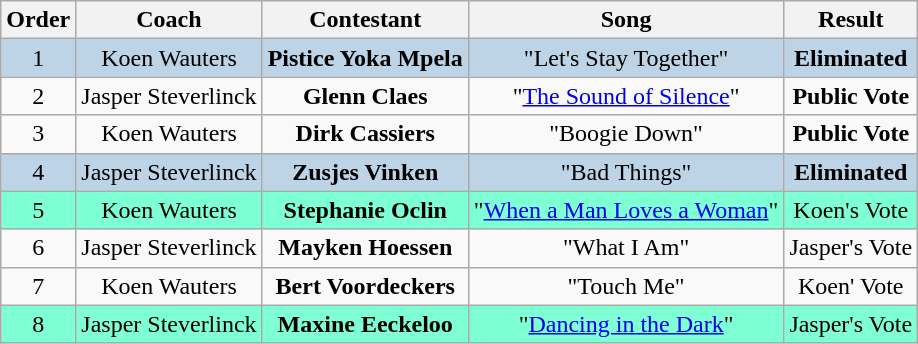<table class="wikitable sortable" style="text-align: center; width: auto;">
<tr>
<th>Order</th>
<th>Coach</th>
<th>Contestant</th>
<th>Song</th>
<th>Result</th>
</tr>
<tr style="background:#bcd4e6;">
<td>1</td>
<td>Koen Wauters</td>
<td><strong>Pistice Yoka Mpela</strong></td>
<td>"Let's Stay Together"</td>
<td><strong>Eliminated</strong></td>
</tr>
<tr>
<td>2</td>
<td>Jasper Steverlinck</td>
<td><strong>Glenn Claes</strong></td>
<td>"<a href='#'>The Sound of Silence</a>"</td>
<td><strong>Public Vote</strong></td>
</tr>
<tr>
<td>3</td>
<td>Koen Wauters</td>
<td><strong>Dirk Cassiers</strong></td>
<td>"Boogie Down"</td>
<td><strong>Public Vote</strong></td>
</tr>
<tr style="background:#bcd4e6;">
<td>4</td>
<td>Jasper Steverlinck</td>
<td><strong>Zusjes Vinken</strong></td>
<td>"Bad Things"</td>
<td><strong>Eliminated</strong></td>
</tr>
<tr style="background:Aquamarine;">
<td>5</td>
<td>Koen Wauters</td>
<td><strong>Stephanie Oclin</strong></td>
<td>"<a href='#'>When a Man Loves a Woman</a>"</td>
<td>Koen's Vote</td>
</tr>
<tr>
<td>6</td>
<td>Jasper Steverlinck</td>
<td><strong>Mayken Hoessen</strong></td>
<td>"What I Am"</td>
<td>Jasper's Vote</td>
</tr>
<tr>
<td>7</td>
<td>Koen Wauters</td>
<td><strong>Bert Voordeckers</strong></td>
<td>"Touch Me"</td>
<td>Koen' Vote</td>
</tr>
<tr style="background:Aquamarine;">
<td>8</td>
<td>Jasper Steverlinck</td>
<td><strong>Maxine Eeckeloo</strong></td>
<td>"<a href='#'>Dancing in the Dark</a>"</td>
<td>Jasper's Vote</td>
</tr>
</table>
